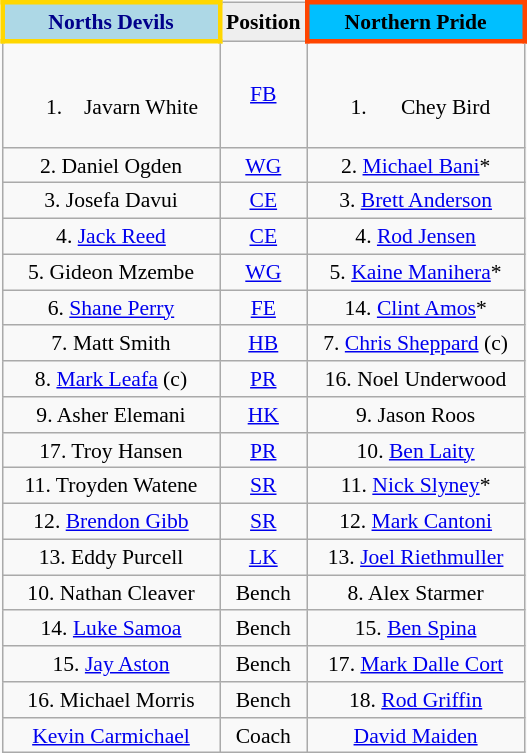<table class="wikitable" style="float:right; font-size:90%; text-align:center; margin-left:1em;">
<tr style="background:#f03;">
<th align="centre" width="136" style="border: 3px solid gold; background: lightblue; color: darkblue">Norths Devils</th>
<th align="center" style="background: #eeeeee; color: black">Position</th>
<th align="centre" width="136" style="border: 3px solid #FF4500; background: #00BFFF; color: black">Northern Pride</th>
</tr>
<tr>
<td><br><ol><li>Javarn White</li></ol></td>
<td><a href='#'>FB</a></td>
<td><br><ol><li>Chey Bird</li></ol></td>
</tr>
<tr>
<td>2. Daniel Ogden</td>
<td><a href='#'>WG</a></td>
<td>2. <a href='#'>Michael Bani</a>*</td>
</tr>
<tr>
<td>3. Josefa Davui</td>
<td><a href='#'>CE</a></td>
<td>3. <a href='#'>Brett Anderson</a></td>
</tr>
<tr>
<td>4. <a href='#'>Jack Reed</a></td>
<td><a href='#'>CE</a></td>
<td>4. <a href='#'>Rod Jensen</a></td>
</tr>
<tr>
<td>5. Gideon Mzembe</td>
<td><a href='#'>WG</a></td>
<td>5. <a href='#'>Kaine Manihera</a>*</td>
</tr>
<tr>
<td>6. <a href='#'>Shane Perry</a></td>
<td><a href='#'>FE</a></td>
<td>14. <a href='#'>Clint Amos</a>*</td>
</tr>
<tr>
<td>7. Matt Smith</td>
<td><a href='#'>HB</a></td>
<td>7. <a href='#'>Chris Sheppard</a> (c)</td>
</tr>
<tr>
<td>8. <a href='#'>Mark Leafa</a> (c)</td>
<td><a href='#'>PR</a></td>
<td>16. Noel Underwood</td>
</tr>
<tr>
<td>9. Asher Elemani</td>
<td><a href='#'>HK</a></td>
<td>9. Jason Roos</td>
</tr>
<tr>
<td>17. Troy Hansen</td>
<td><a href='#'>PR</a></td>
<td>10. <a href='#'>Ben Laity</a></td>
</tr>
<tr>
<td>11. Troyden Watene</td>
<td><a href='#'>SR</a></td>
<td>11. <a href='#'>Nick Slyney</a>*</td>
</tr>
<tr>
<td>12. <a href='#'>Brendon Gibb</a></td>
<td><a href='#'>SR</a></td>
<td>12. <a href='#'>Mark Cantoni</a></td>
</tr>
<tr>
<td>13. Eddy Purcell</td>
<td><a href='#'>LK</a></td>
<td>13. <a href='#'>Joel Riethmuller</a></td>
</tr>
<tr>
<td>10. Nathan Cleaver</td>
<td>Bench</td>
<td>8. Alex Starmer</td>
</tr>
<tr>
<td>14. <a href='#'>Luke Samoa</a></td>
<td>Bench</td>
<td>15. <a href='#'>Ben Spina</a></td>
</tr>
<tr>
<td>15. <a href='#'>Jay Aston</a></td>
<td>Bench</td>
<td>17. <a href='#'>Mark Dalle Cort</a></td>
</tr>
<tr>
<td>16. Michael Morris</td>
<td>Bench</td>
<td>18. <a href='#'>Rod Griffin</a></td>
</tr>
<tr>
<td><a href='#'>Kevin Carmichael</a></td>
<td>Coach</td>
<td><a href='#'>David Maiden</a></td>
</tr>
</table>
